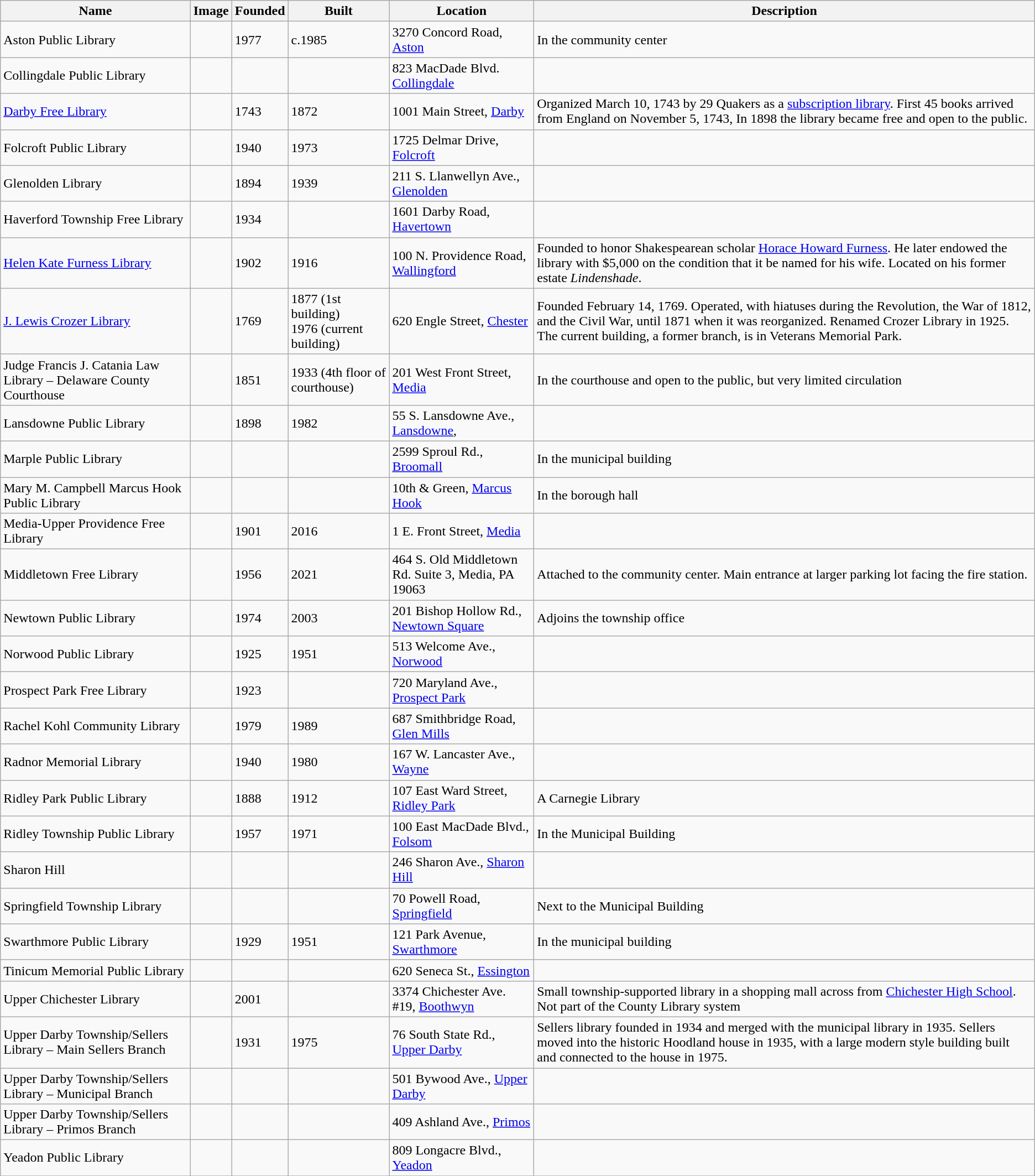<table class="wikitable sortable">
<tr>
<th scope="col">Name</th>
<th scope="col">Image</th>
<th scope="col">Founded</th>
<th scope="col">Built</th>
<th scope="col">Location</th>
<th scope="col">Description</th>
</tr>
<tr>
<td>Aston Public Library</td>
<td></td>
<td>1977</td>
<td>c.1985</td>
<td>3270 Concord Road, <a href='#'>Aston</a><br><small></small></td>
<td>In the community center</td>
</tr>
<tr>
<td>Collingdale Public Library</td>
<td></td>
<td></td>
<td></td>
<td>823 MacDade Blvd. <a href='#'>Collingdale</a><br><small></small></td>
<td></td>
</tr>
<tr>
<td><a href='#'>Darby Free Library</a></td>
<td></td>
<td>1743</td>
<td>1872</td>
<td>1001 Main Street, <a href='#'>Darby</a><br><small></small></td>
<td>Organized March 10, 1743 by 29 Quakers as a <a href='#'>subscription library</a>. First 45 books arrived from England on November 5, 1743, In 1898 the library became free and open to the public.</td>
</tr>
<tr>
<td>Folcroft Public Library</td>
<td></td>
<td>1940</td>
<td>1973</td>
<td>1725 Delmar Drive, <a href='#'>Folcroft</a><br><small></small></td>
<td></td>
</tr>
<tr>
<td>Glenolden Library</td>
<td></td>
<td>1894</td>
<td>1939</td>
<td>211 S. Llanwellyn Ave., <a href='#'>Glenolden</a><br><small></small></td>
<td></td>
</tr>
<tr>
<td>Haverford Township Free Library</td>
<td></td>
<td>1934</td>
<td></td>
<td>1601 Darby Road, <a href='#'>Havertown</a> <small></small></td>
<td></td>
</tr>
<tr>
<td><a href='#'>Helen Kate Furness Library</a></td>
<td></td>
<td>1902</td>
<td>1916</td>
<td>100 N. Providence Road, <a href='#'>Wallingford</a><br><small></small></td>
<td>Founded to honor Shakespearean scholar <a href='#'>Horace Howard Furness</a>.  He later endowed the library with $5,000 on the condition that it be named for his wife. Located on his former estate <em>Lindenshade</em>.</td>
</tr>
<tr>
<td><a href='#'>J. Lewis Crozer Library</a></td>
<td></td>
<td>1769</td>
<td>1877 (1st building)<br>1976 (current building)</td>
<td>620 Engle Street, <a href='#'>Chester</a><br><small></small></td>
<td>Founded February 14, 1769. Operated, with hiatuses during the Revolution, the War of 1812, and the Civil War, until 1871 when it was reorganized.  Renamed Crozer Library in 1925. The current building, a former branch, is in Veterans Memorial Park.</td>
</tr>
<tr>
<td>Judge Francis J. Catania Law Library – Delaware County Courthouse</td>
<td></td>
<td>1851</td>
<td>1933 (4th floor of courthouse)</td>
<td>201 West Front Street, <a href='#'>Media</a><br><small></small></td>
<td>In the courthouse and open to the public, but very limited circulation</td>
</tr>
<tr>
<td>Lansdowne Public Library</td>
<td></td>
<td>1898</td>
<td>1982</td>
<td>55 S. Lansdowne Ave., <a href='#'>Lansdowne</a>,<br><small></small></td>
<td></td>
</tr>
<tr>
<td>Marple Public Library</td>
<td></td>
<td></td>
<td></td>
<td>2599 Sproul Rd., <a href='#'>Broomall</a><br><small></small></td>
<td>In the municipal building</td>
</tr>
<tr>
<td>Mary M. Campbell Marcus Hook Public Library</td>
<td></td>
<td></td>
<td></td>
<td>10th & Green, <a href='#'>Marcus Hook</a><br><small></small></td>
<td>In the borough hall</td>
</tr>
<tr>
<td>Media-Upper Providence Free Library</td>
<td></td>
<td>1901</td>
<td>2016</td>
<td>1 E. Front Street, <a href='#'>Media</a><br><small></small></td>
<td></td>
</tr>
<tr>
<td>Middletown Free Library</td>
<td></td>
<td>1956</td>
<td>2021</td>
<td>464 S. Old Middletown Rd. Suite 3, Media, PA 19063</td>
<td>Attached to the community center.  Main entrance at larger parking lot facing the fire station.</td>
</tr>
<tr>
<td>Newtown Public Library</td>
<td></td>
<td>1974</td>
<td>2003</td>
<td>201 Bishop Hollow Rd., <a href='#'>Newtown Square</a><br><small></small></td>
<td>Adjoins the township office</td>
</tr>
<tr>
<td>Norwood Public Library</td>
<td></td>
<td>1925</td>
<td>1951</td>
<td>513 Welcome Ave., <a href='#'>Norwood</a><br><small></small></td>
<td></td>
</tr>
<tr>
<td>Prospect Park Free Library</td>
<td></td>
<td>1923</td>
<td></td>
<td>720 Maryland Ave., <a href='#'>Prospect Park</a><br><small></small></td>
<td></td>
</tr>
<tr>
<td>Rachel Kohl Community Library</td>
<td></td>
<td>1979</td>
<td>1989</td>
<td>687 Smithbridge Road, <a href='#'>Glen Mills</a><br><small></small></td>
<td></td>
</tr>
<tr>
<td>Radnor Memorial Library</td>
<td></td>
<td>1940</td>
<td>1980</td>
<td>167 W. Lancaster Ave., <a href='#'>Wayne</a><br><small></small></td>
<td></td>
</tr>
<tr>
<td>Ridley Park Public Library</td>
<td></td>
<td>1888</td>
<td>1912</td>
<td>107 East Ward Street, <a href='#'>Ridley Park</a><br><small></small></td>
<td>A Carnegie Library</td>
</tr>
<tr>
<td>Ridley Township Public Library</td>
<td></td>
<td>1957</td>
<td>1971</td>
<td>100 East MacDade Blvd., <a href='#'>Folsom</a><br><small></small></td>
<td>In the Municipal Building</td>
</tr>
<tr>
<td>Sharon Hill</td>
<td></td>
<td></td>
<td></td>
<td>246 Sharon Ave., <a href='#'>Sharon Hill</a><br><small></small></td>
<td></td>
</tr>
<tr>
<td>Springfield Township Library</td>
<td></td>
<td></td>
<td></td>
<td>70 Powell Road, <a href='#'>Springfield</a><br><small></small></td>
<td>Next to the Municipal Building</td>
</tr>
<tr>
<td>Swarthmore Public Library</td>
<td></td>
<td>1929</td>
<td>1951</td>
<td>121 Park Avenue, <a href='#'>Swarthmore</a><br><small></small></td>
<td>In the municipal building</td>
</tr>
<tr>
<td>Tinicum Memorial Public Library</td>
<td></td>
<td></td>
<td></td>
<td>620 Seneca St., <a href='#'>Essington</a><br><small></small></td>
<td></td>
</tr>
<tr>
<td>Upper Chichester Library</td>
<td></td>
<td>2001</td>
<td></td>
<td>3374 Chichester Ave. #19, <a href='#'>Boothwyn</a><br><small></small></td>
<td>Small township-supported library in a shopping mall across from <a href='#'>Chichester High School</a>. Not part of the County Library system</td>
</tr>
<tr>
<td>Upper Darby Township/Sellers Library – Main Sellers Branch</td>
<td></td>
<td>1931</td>
<td>1975</td>
<td>76 South State Rd., <a href='#'>Upper Darby</a><br><small></small></td>
<td>Sellers library founded in 1934 and merged with the municipal library in 1935. Sellers moved into the historic Hoodland house in 1935, with a large modern style building built and connected to the house in 1975.</td>
</tr>
<tr>
<td>Upper Darby Township/Sellers Library – Municipal Branch</td>
<td></td>
<td></td>
<td></td>
<td>501 Bywood Ave., <a href='#'>Upper Darby</a><br><small></small></td>
<td></td>
</tr>
<tr>
<td>Upper Darby Township/Sellers Library – Primos Branch</td>
<td></td>
<td></td>
<td></td>
<td>409 Ashland Ave., <a href='#'>Primos</a><br><small></small></td>
<td></td>
</tr>
<tr>
<td>Yeadon Public Library</td>
<td></td>
<td></td>
<td></td>
<td>809 Longacre Blvd., <a href='#'>Yeadon</a><br><small></small></td>
<td></td>
</tr>
<tr>
</tr>
</table>
